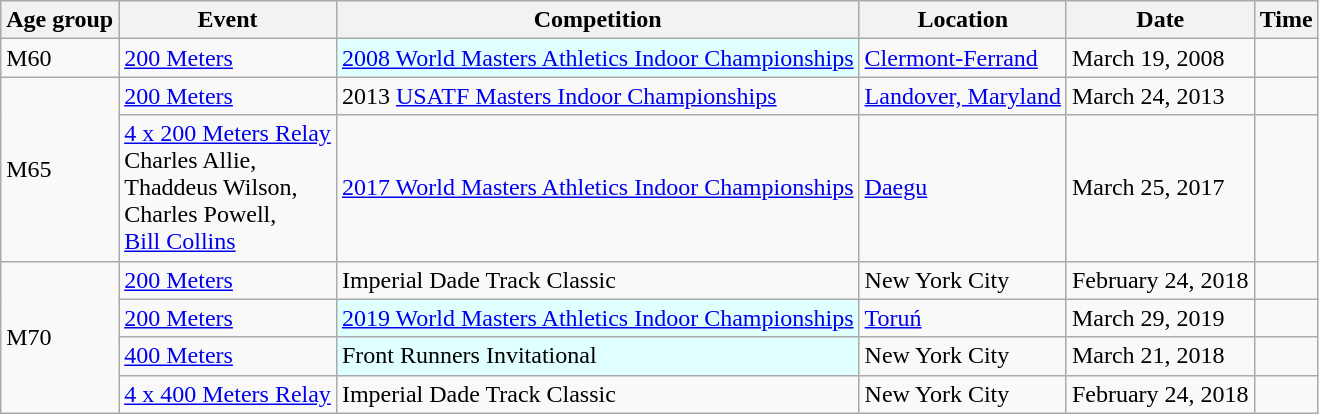<table class="wikitable">
<tr>
<th>Age group</th>
<th>Event</th>
<th>Competition</th>
<th>Location</th>
<th>Date</th>
<th>Time</th>
</tr>
<tr>
<td rowspan="1">M60</td>
<td><a href='#'>200 Meters</a></td>
<td bgcolor=#e0ffff><a href='#'>2008 World Masters Athletics Indoor Championships</a><br></td>
<td><a href='#'>Clermont-Ferrand</a> </td>
<td>March 19, 2008</td>
<td></td>
</tr>
<tr>
<td rowspan="2">M65</td>
<td><a href='#'>200 Meters</a></td>
<td>2013 <a href='#'>USATF Masters Indoor Championships</a></td>
<td><a href='#'>Landover, Maryland</a> </td>
<td>March 24, 2013</td>
<td></td>
</tr>
<tr>
<td><a href='#'>4 x 200 Meters Relay</a><br>Charles Allie,<br>Thaddeus Wilson,<br>Charles Powell,<br><a href='#'>Bill Collins</a></td>
<td><a href='#'>2017 World Masters Athletics Indoor Championships</a></td>
<td><a href='#'>Daegu</a> </td>
<td>March 25, 2017</td>
<td></td>
</tr>
<tr>
<td rowspan="4">M70</td>
<td><a href='#'>200 Meters</a></td>
<td>Imperial Dade Track Classic</td>
<td>New York City </td>
<td>February 24, 2018</td>
<td></td>
</tr>
<tr>
<td><a href='#'>200 Meters</a></td>
<td bgcolor=#e0ffff><a href='#'>2019 World Masters Athletics Indoor Championships</a><br></td>
<td><a href='#'>Toruń</a> </td>
<td>March 29, 2019</td>
<td></td>
</tr>
<tr>
<td><a href='#'>400 Meters</a></td>
<td bgcolor=#e0ffff>Front Runners Invitational<br></td>
<td>New York City </td>
<td>March 21, 2018</td>
<td></td>
</tr>
<tr>
<td><a href='#'>4 x 400 Meters Relay</a></td>
<td>Imperial Dade Track Classic</td>
<td>New York City </td>
<td>February 24, 2018</td>
<td></td>
</tr>
</table>
